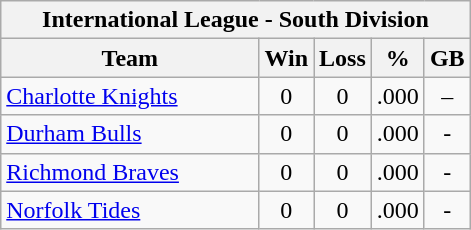<table class="wikitable">
<tr>
<th colspan="5">International League - South Division</th>
</tr>
<tr>
<th width="55%">Team</th>
<th>Win</th>
<th>Loss</th>
<th>%</th>
<th>GB</th>
</tr>
<tr align=center>
<td align=left><a href='#'>Charlotte Knights</a></td>
<td>0</td>
<td>0</td>
<td>.000</td>
<td>–</td>
</tr>
<tr align=center>
<td align=left><a href='#'>Durham Bulls</a></td>
<td>0</td>
<td>0</td>
<td>.000</td>
<td>-</td>
</tr>
<tr align=center>
<td align=left><a href='#'>Richmond Braves</a></td>
<td>0</td>
<td>0</td>
<td>.000</td>
<td>-</td>
</tr>
<tr align=center>
<td align=left><a href='#'>Norfolk Tides</a></td>
<td>0</td>
<td>0</td>
<td>.000</td>
<td>-</td>
</tr>
</table>
